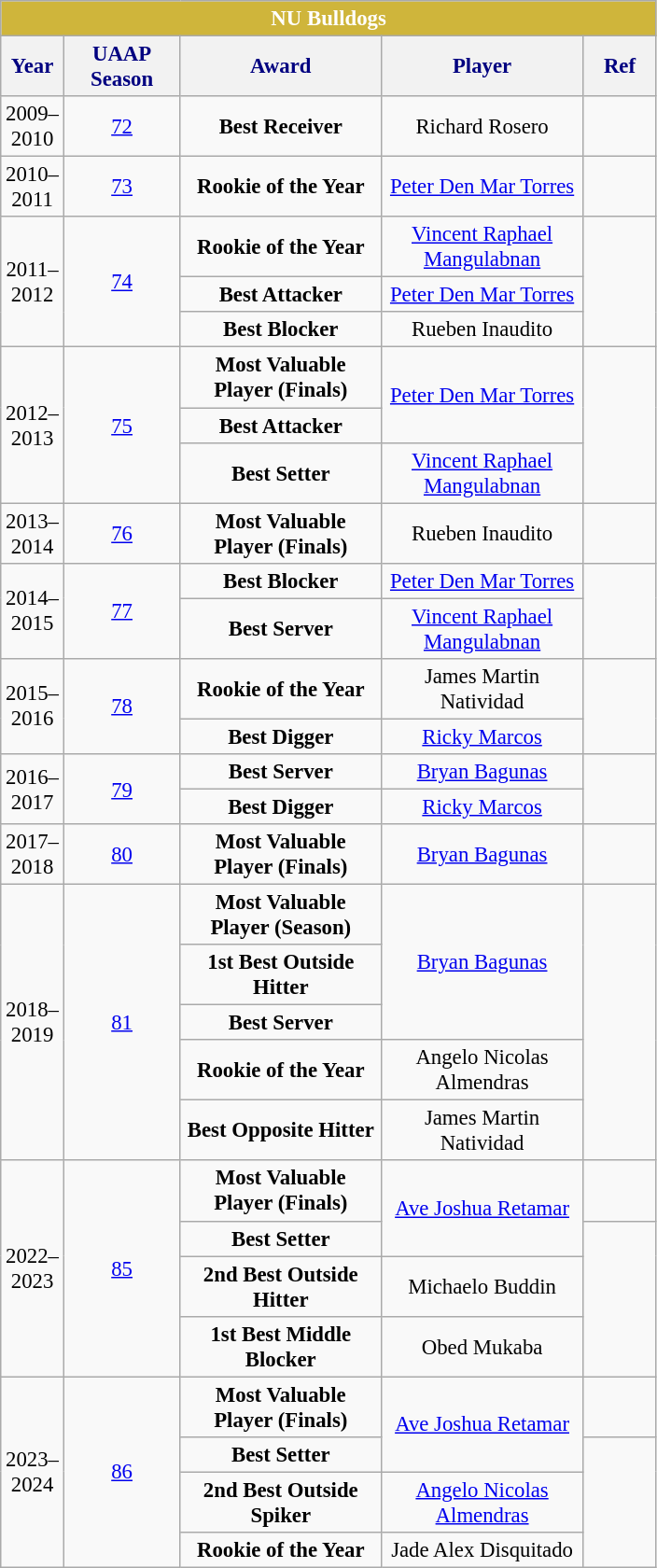<table class="wikitable sortable" style="font-size:95%; text-align:left;">
<tr>
<th colspan="5" style= "background: #CFB53B; color: white; text-align: center"><strong>NU Bulldogs</strong></th>
</tr>
<tr style="background: white; color: #000080">
<th style= "align=center; width:1em;">Year</th>
<th style= "align=center;width:5em;">UAAP Season</th>
<th style= "align=center; width:9em;">Award</th>
<th style= "align=center; width:9em;">Player</th>
<th style= "align=center; width:3em;">Ref</th>
</tr>
<tr align=center>
<td rowspan=1>2009–2010</td>
<td rowspan=1><a href='#'>72</a></td>
<td><strong>Best Receiver</strong></td>
<td>Richard Rosero</td>
<td></td>
</tr>
<tr align=center>
<td rowspan=1>2010–2011</td>
<td rowspan=1><a href='#'>73</a></td>
<td><strong>Rookie of the Year</strong></td>
<td><a href='#'>Peter Den Mar Torres</a></td>
<td></td>
</tr>
<tr align=center>
<td rowspan=3>2011–2012</td>
<td rowspan=3><a href='#'>74</a></td>
<td><strong>Rookie of the Year</strong></td>
<td><a href='#'>Vincent Raphael Mangulabnan</a></td>
<td rowspan=3></td>
</tr>
<tr align=center>
<td><strong>Best Attacker</strong></td>
<td><a href='#'>Peter Den Mar Torres</a></td>
</tr>
<tr align=center>
<td><strong>Best Blocker</strong></td>
<td>Rueben Inaudito</td>
</tr>
<tr align=center>
<td rowspan=3>2012–2013</td>
<td rowspan=3><a href='#'>75</a></td>
<td><strong>Most Valuable Player (Finals)</strong></td>
<td rowspan=2><a href='#'>Peter Den Mar Torres</a></td>
<td rowspan=3></td>
</tr>
<tr align=center>
<td><strong>Best Attacker</strong></td>
</tr>
<tr align=center>
<td><strong>Best Setter</strong></td>
<td><a href='#'>Vincent Raphael Mangulabnan</a></td>
</tr>
<tr align=center>
<td rowspan=1>2013–2014</td>
<td rowspan=1><a href='#'>76</a></td>
<td><strong>Most Valuable Player (Finals)</strong></td>
<td>Rueben Inaudito</td>
<td rowspan=1></td>
</tr>
<tr align=center>
<td rowspan=2>2014–2015</td>
<td rowspan=2><a href='#'>77</a></td>
<td><strong>Best Blocker</strong></td>
<td><a href='#'>Peter Den Mar Torres</a></td>
<td rowspan=2></td>
</tr>
<tr align=center>
<td><strong>Best Server</strong></td>
<td><a href='#'>Vincent Raphael Mangulabnan</a></td>
</tr>
<tr align=center>
<td rowspan=2>2015–2016</td>
<td rowspan=2><a href='#'>78</a></td>
<td><strong>Rookie of the Year</strong></td>
<td>James Martin Natividad</td>
<td rowspan=2></td>
</tr>
<tr align=center>
<td><strong>Best Digger</strong></td>
<td><a href='#'>Ricky Marcos</a></td>
</tr>
<tr align=center>
<td rowspan=2>2016–2017</td>
<td rowspan=2><a href='#'>79</a></td>
<td><strong>Best Server</strong></td>
<td><a href='#'>Bryan Bagunas</a></td>
<td rowspan=2></td>
</tr>
<tr align=center>
<td><strong>Best Digger</strong></td>
<td><a href='#'>Ricky Marcos</a></td>
</tr>
<tr align=center>
<td rowspan=1>2017–2018</td>
<td rowspan=1><a href='#'>80</a></td>
<td><strong>Most Valuable Player (Finals)</strong></td>
<td><a href='#'>Bryan Bagunas</a></td>
<td rowspan=1></td>
</tr>
<tr align=center>
<td rowspan=5>2018–2019</td>
<td rowspan=5><a href='#'>81</a></td>
<td><strong>Most Valuable Player (Season)</strong></td>
<td rowspan=3><a href='#'>Bryan Bagunas</a></td>
<td rowspan=5></td>
</tr>
<tr align=center>
<td><strong>1st Best Outside Hitter</strong></td>
</tr>
<tr align=center>
<td><strong>Best Server</strong></td>
</tr>
<tr align=center>
<td><strong>Rookie of the Year</strong></td>
<td>Angelo Nicolas Almendras</td>
</tr>
<tr align=center>
<td><strong>Best Opposite Hitter</strong></td>
<td>James Martin Natividad</td>
</tr>
<tr align=center>
<td rowspan=4>2022–2023</td>
<td rowspan=4><a href='#'>85</a></td>
<td><strong>Most Valuable Player (Finals)</strong></td>
<td rowspan=2><a href='#'>Ave Joshua Retamar</a></td>
<td rowspan=1></td>
</tr>
<tr align=center>
<td><strong>Best Setter</strong></td>
<td rowspan=3></td>
</tr>
<tr align=center>
<td><strong>2nd Best Outside Hitter</strong></td>
<td>Michaelo Buddin</td>
</tr>
<tr align=center>
<td><strong>1st Best Middle Blocker</strong></td>
<td>Obed Mukaba</td>
</tr>
<tr align=center>
<td rowspan=4>2023–2024</td>
<td rowspan=4><a href='#'>86</a></td>
<td><strong>Most Valuable Player (Finals)</strong></td>
<td rowspan=2><a href='#'>Ave Joshua Retamar</a></td>
<td rowspan=1></td>
</tr>
<tr align=center>
<td><strong>Best Setter</strong></td>
<td rowspan=3></td>
</tr>
<tr align=center>
<td><strong>2nd Best Outside Spiker </strong></td>
<td><a href='#'>Angelo Nicolas Almendras</a></td>
</tr>
<tr align=center>
<td><strong>Rookie of the Year</strong></td>
<td>Jade Alex Disquitado</td>
</tr>
</table>
